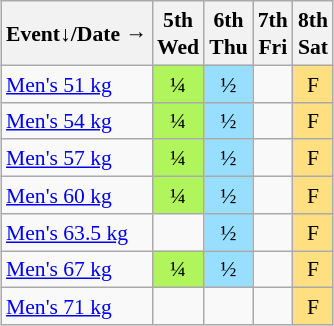<table class="wikitable" style="margin:0.5em auto; font-size:90%; line-height:1.25em; text-align:center;">
<tr>
<th>Event↓/Date →</th>
<th>5th<br>Wed</th>
<th>6th<br>Thu</th>
<th>7th<br>Fri</th>
<th>8th<br>Sat</th>
</tr>
<tr>
<td align="left"><a href='#'>Men's 51 kg</a></td>
<td bgcolor="#AFF55B">¼</td>
<td bgcolor="#97DEFF">½</td>
<td></td>
<td bgcolor="#FFDF80">F</td>
</tr>
<tr>
<td align="left"><a href='#'>Men's 54 kg</a></td>
<td bgcolor="#AFF55B">¼</td>
<td bgcolor="#97DEFF">½</td>
<td></td>
<td bgcolor="#FFDF80">F</td>
</tr>
<tr>
<td align="left"><a href='#'>Men's 57 kg</a></td>
<td bgcolor="#AFF55B">¼</td>
<td bgcolor="#97DEFF">½</td>
<td></td>
<td bgcolor="#FFDF80">F</td>
</tr>
<tr>
<td align="left"><a href='#'>Men's 60 kg</a></td>
<td bgcolor="#AFF55B">¼</td>
<td bgcolor="#97DEFF">½</td>
<td></td>
<td bgcolor="#FFDF80">F</td>
</tr>
<tr>
<td align="left"><a href='#'>Men's 63.5 kg</a></td>
<td></td>
<td bgcolor="#97DEFF">½</td>
<td></td>
<td bgcolor="#FFDF80">F</td>
</tr>
<tr>
<td align="left"><a href='#'>Men's 67 kg</a></td>
<td bgcolor="#AFF55B">¼</td>
<td bgcolor="#97DEFF">½</td>
<td></td>
<td bgcolor="#FFDF80">F</td>
</tr>
<tr>
<td align="left"><a href='#'>Men's 71 kg</a></td>
<td></td>
<td></td>
<td></td>
<td bgcolor="#FFDF80">F</td>
</tr>
</table>
